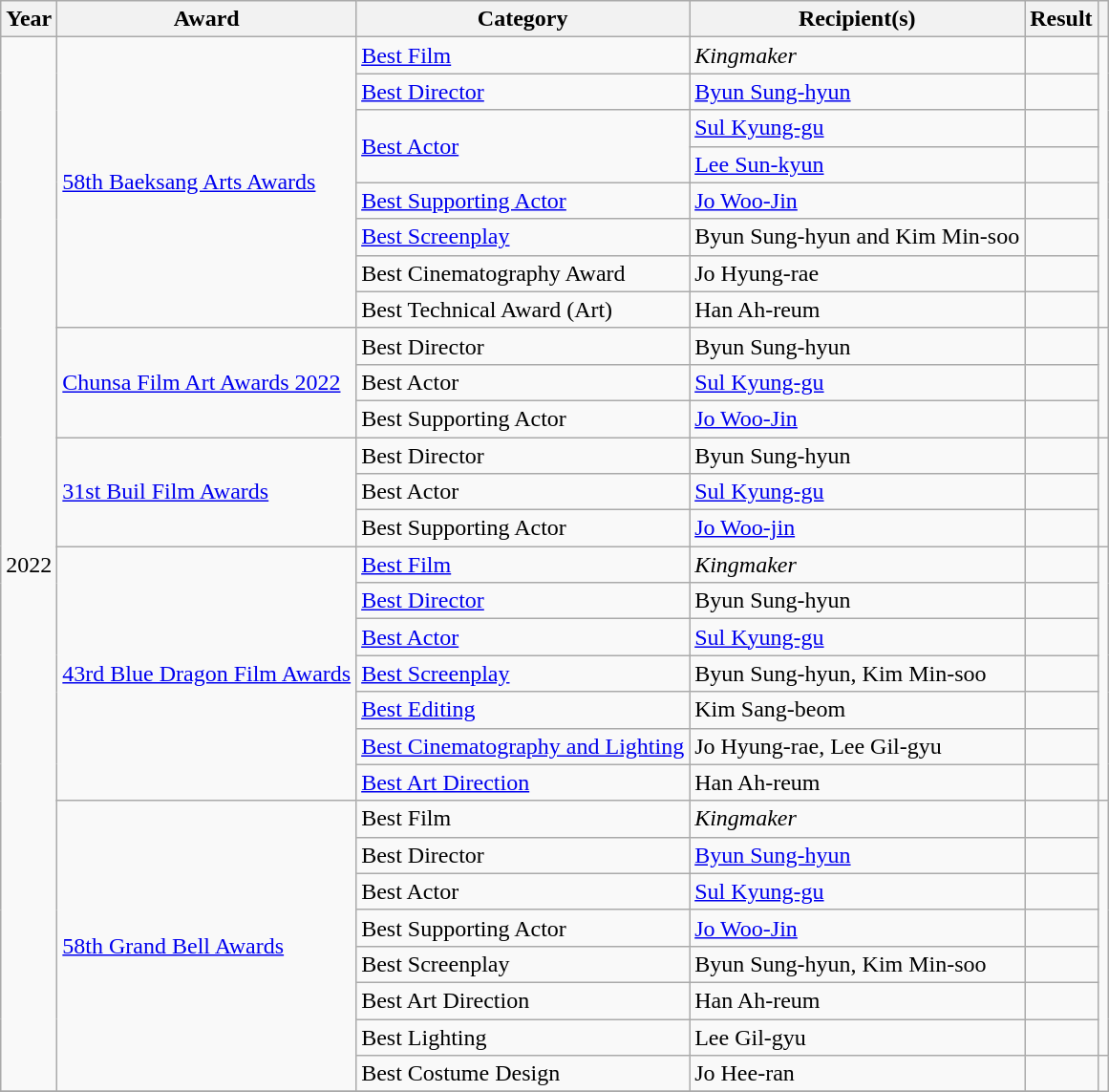<table class="wikitable plainrowheaders sortable">
<tr>
<th scope="col">Year</th>
<th scope="col">Award</th>
<th scope="col">Category</th>
<th scope="col">Recipient(s)</th>
<th scope="col">Result</th>
<th scope="col" class="unsortable"></th>
</tr>
<tr>
<td rowspan="29">2022</td>
<td scope="row" rowspan="8"><a href='#'>58th Baeksang Arts Awards</a></td>
<td><a href='#'>Best Film</a></td>
<td><em>Kingmaker</em></td>
<td></td>
<td rowspan="8"></td>
</tr>
<tr>
<td><a href='#'>Best Director</a></td>
<td><a href='#'>Byun Sung-hyun</a></td>
<td></td>
</tr>
<tr>
<td rowspan=2><a href='#'>Best Actor</a></td>
<td><a href='#'>Sul Kyung-gu</a></td>
<td></td>
</tr>
<tr>
<td><a href='#'>Lee Sun-kyun</a></td>
<td></td>
</tr>
<tr>
<td><a href='#'>Best Supporting Actor</a></td>
<td><a href='#'>Jo Woo-Jin</a></td>
<td></td>
</tr>
<tr>
<td><a href='#'>Best Screenplay</a></td>
<td>Byun Sung-hyun and Kim Min-soo</td>
<td></td>
</tr>
<tr>
<td>Best Cinematography Award</td>
<td>Jo Hyung-rae</td>
<td></td>
</tr>
<tr>
<td>Best Technical Award (Art)</td>
<td>Han Ah-reum</td>
<td></td>
</tr>
<tr>
<td rowspan=3><a href='#'>Chunsa Film Art Awards 2022</a></td>
<td>Best Director</td>
<td>Byun Sung-hyun</td>
<td></td>
<td style="text-align:center" rowspan=3></td>
</tr>
<tr>
<td>Best Actor</td>
<td><a href='#'>Sul Kyung-gu</a></td>
<td></td>
</tr>
<tr>
<td>Best Supporting Actor</td>
<td><a href='#'>Jo Woo-Jin</a></td>
<td></td>
</tr>
<tr>
<td rowspan=3><a href='#'>31st Buil Film Awards</a></td>
<td>Best Director</td>
<td>Byun Sung-hyun</td>
<td></td>
<td style="text-align:center" rowspan=3></td>
</tr>
<tr>
<td>Best Actor</td>
<td><a href='#'>Sul Kyung-gu</a></td>
<td></td>
</tr>
<tr>
<td>Best Supporting Actor</td>
<td><a href='#'>Jo Woo-jin</a></td>
<td></td>
</tr>
<tr>
<td scope="row" rowspan=7><a href='#'>43rd Blue Dragon Film Awards</a></td>
<td><a href='#'>Best Film</a></td>
<td><em>Kingmaker</em></td>
<td></td>
<td rowspan="7" style="text-align: center;"></td>
</tr>
<tr>
<td><a href='#'>Best Director</a></td>
<td>Byun Sung-hyun</td>
<td></td>
</tr>
<tr>
<td><a href='#'>Best Actor</a></td>
<td><a href='#'>Sul Kyung-gu</a></td>
<td></td>
</tr>
<tr>
<td><a href='#'>Best Screenplay</a></td>
<td>Byun Sung-hyun, Kim Min-soo</td>
<td></td>
</tr>
<tr>
<td><a href='#'>Best Editing</a></td>
<td>Kim Sang-beom</td>
<td></td>
</tr>
<tr>
<td><a href='#'>Best Cinematography and Lighting</a></td>
<td>Jo Hyung-rae, Lee Gil-gyu</td>
<td></td>
</tr>
<tr>
<td><a href='#'>Best Art Direction</a></td>
<td>Han Ah-reum</td>
<td></td>
</tr>
<tr>
<td scope="row" rowspan=8><a href='#'>58th Grand Bell Awards</a></td>
<td>Best Film</td>
<td><em>Kingmaker</em></td>
<td></td>
<td rowspan="7" style="text-align: center;"></td>
</tr>
<tr>
<td>Best Director</td>
<td><a href='#'>Byun Sung-hyun</a></td>
<td></td>
</tr>
<tr>
<td>Best Actor</td>
<td><a href='#'>Sul Kyung-gu</a></td>
<td></td>
</tr>
<tr>
<td>Best Supporting Actor</td>
<td><a href='#'>Jo Woo-Jin</a></td>
<td></td>
</tr>
<tr>
<td>Best Screenplay</td>
<td>Byun Sung-hyun, Kim Min-soo</td>
<td></td>
</tr>
<tr>
<td>Best Art Direction</td>
<td>Han Ah-reum</td>
<td></td>
</tr>
<tr>
<td>Best Lighting</td>
<td>Lee Gil-gyu</td>
<td></td>
</tr>
<tr>
<td>Best Costume Design</td>
<td>Jo Hee-ran</td>
<td></td>
</tr>
<tr>
</tr>
</table>
